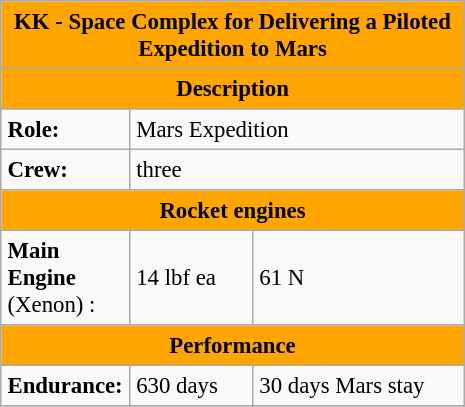<table border="2" cellpadding="4" cellspacing="0" align="right" width="310" style="margin:  0 0 1em 1em; background: #f9f9f9; border: 1px #aaa solid; border-collapse: collapse; font-size: 95%;">
<tr>
<th colspan="3" cellspacing="0" cellpadding="2" bgcolor="orange"><strong>KK</strong> - Space Complex for Delivering a Piloted Expedition to Mars</th>
</tr>
<tr>
<th colspan="3" cellspacing="0" cellpadding="2" bgcolor="orange">Description</th>
</tr>
<tr>
<td width="75" colspan="1"><strong>Role:</strong></td>
<td width="200" colspan="2">Mars Expedition</td>
</tr>
<tr>
<td width="75" colspan="1"><strong>Crew: </strong></td>
<td width="250" colspan="2">three</td>
</tr>
<tr>
<th colspan="3" cellspacing="0" cellpadding="2" bgcolor="orange">Rocket engines</th>
</tr>
<tr>
<td><strong>Main Engine</strong> (Xenon) :</td>
<td>14 lbf ea</td>
<td>61 N</td>
</tr>
<tr>
<th colspan="3" cellspacing="0" cellpadding="2" bgcolor="orange">Performance</th>
</tr>
<tr>
<td><strong> Endurance:</strong></td>
<td>630 days</td>
<td>30 days Mars stay</td>
</tr>
<tr>
</tr>
</table>
